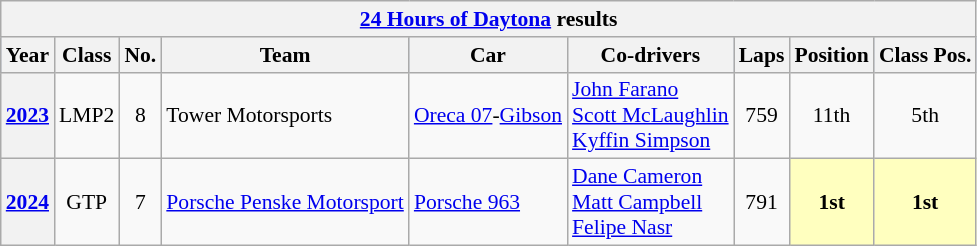<table class="wikitable" style="text-align:center; font-size:90%">
<tr>
<th colspan=45><a href='#'>24 Hours of Daytona</a> results</th>
</tr>
<tr style="background:#abbbdd;">
<th>Year</th>
<th>Class</th>
<th>No.</th>
<th>Team</th>
<th>Car</th>
<th>Co-drivers</th>
<th>Laps</th>
<th>Position</th>
<th>Class Pos.</th>
</tr>
<tr>
<th><a href='#'>2023</a></th>
<td>LMP2</td>
<td>8</td>
<td align=left nowrap> Tower Motorsports</td>
<td align=left nowrap><a href='#'>Oreca 07</a>-<a href='#'>Gibson</a></td>
<td align=left nowrap> <a href='#'>John Farano</a><br> <a href='#'>Scott McLaughlin</a><br> <a href='#'>Kyffin Simpson</a></td>
<td>759</td>
<td>11th</td>
<td>5th</td>
</tr>
<tr>
<th><a href='#'>2024</a></th>
<td>GTP</td>
<td>7</td>
<td align=left nowrap> <a href='#'>Porsche Penske Motorsport</a></td>
<td align=left nowrap><a href='#'>Porsche 963</a></td>
<td align=left nowrap> <a href='#'>Dane Cameron</a><br> <a href='#'>Matt Campbell</a><br> <a href='#'>Felipe Nasr</a></td>
<td>791</td>
<td style="background:#FFFFBF;"><strong>1st</strong></td>
<td style="background:#FFFFBF;"><strong>1st</strong></td>
</tr>
</table>
